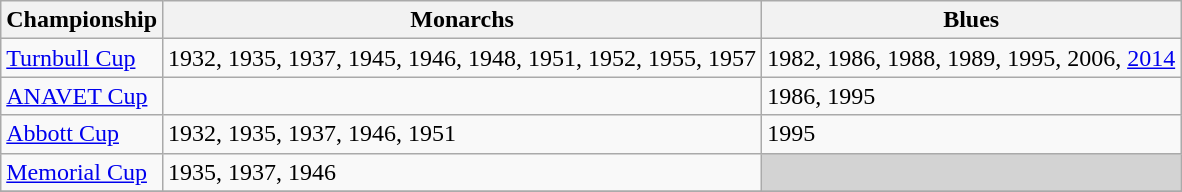<table class="wikitable">
<tr>
<th>Championship</th>
<th>Monarchs</th>
<th>Blues</th>
</tr>
<tr>
<td><a href='#'>Turnbull Cup</a></td>
<td>1932, 1935, 1937, 1945, 1946, 1948, 1951, 1952, 1955, 1957</td>
<td>1982, 1986, 1988, 1989, 1995, 2006, <a href='#'>2014</a></td>
</tr>
<tr>
<td><a href='#'>ANAVET Cup</a></td>
<td></td>
<td>1986, 1995</td>
</tr>
<tr>
<td><a href='#'>Abbott Cup</a></td>
<td>1932, 1935, 1937, 1946, 1951</td>
<td>1995</td>
</tr>
<tr>
<td><a href='#'>Memorial Cup</a></td>
<td>1935, 1937, 1946</td>
<td style="background-color:lightgrey;"></td>
</tr>
<tr>
</tr>
</table>
